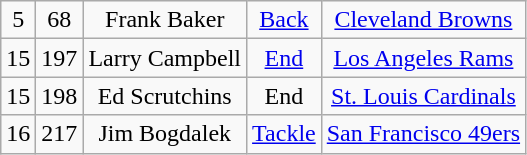<table class="wikitable" style="text-align:center">
<tr>
<td>5</td>
<td>68</td>
<td>Frank Baker</td>
<td><a href='#'>Back</a></td>
<td><a href='#'>Cleveland Browns</a></td>
</tr>
<tr>
<td>15</td>
<td>197</td>
<td>Larry Campbell</td>
<td><a href='#'>End</a></td>
<td><a href='#'>Los Angeles Rams</a></td>
</tr>
<tr>
<td>15</td>
<td>198</td>
<td>Ed Scrutchins</td>
<td>End</td>
<td><a href='#'>St. Louis Cardinals</a></td>
</tr>
<tr>
<td>16</td>
<td>217</td>
<td>Jim Bogdalek</td>
<td><a href='#'>Tackle</a></td>
<td><a href='#'>San Francisco 49ers</a></td>
</tr>
</table>
